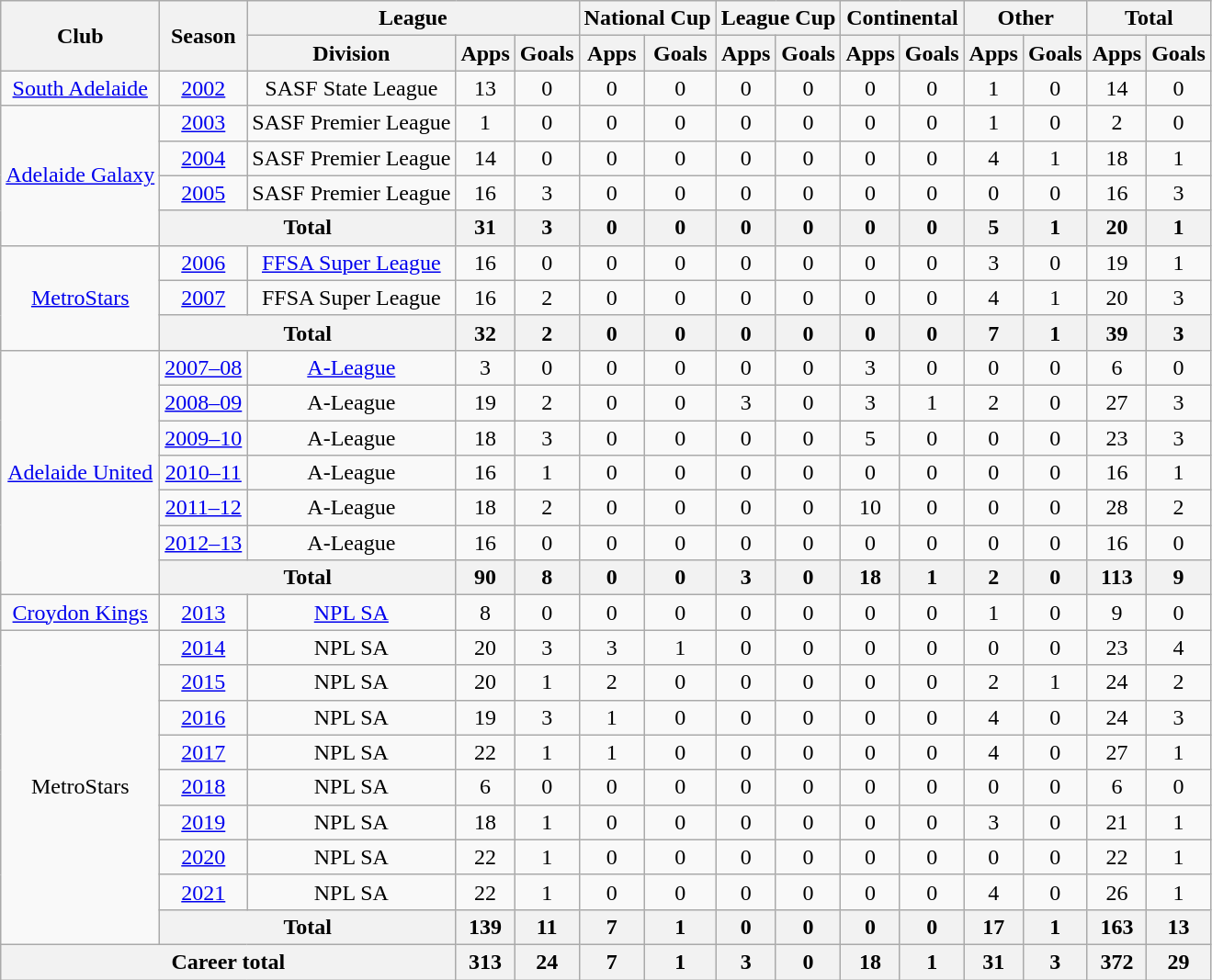<table class="wikitable" style="text-align:center">
<tr>
<th rowspan="2">Club</th>
<th rowspan="2">Season</th>
<th colspan="3">League</th>
<th colspan="2">National Cup</th>
<th colspan="2">League Cup</th>
<th colspan="2">Continental</th>
<th colspan="2">Other</th>
<th colspan="2">Total</th>
</tr>
<tr>
<th>Division</th>
<th>Apps</th>
<th>Goals</th>
<th>Apps</th>
<th>Goals</th>
<th>Apps</th>
<th>Goals</th>
<th>Apps</th>
<th>Goals</th>
<th>Apps</th>
<th>Goals</th>
<th>Apps</th>
<th>Goals</th>
</tr>
<tr>
<td rowspan="1"><a href='#'>South Adelaide</a></td>
<td><a href='#'>2002</a></td>
<td>SASF State League</td>
<td>13</td>
<td>0</td>
<td>0</td>
<td>0</td>
<td>0</td>
<td>0</td>
<td>0</td>
<td>0</td>
<td>1</td>
<td>0</td>
<td>14</td>
<td>0</td>
</tr>
<tr>
<td rowspan="4"><a href='#'>Adelaide Galaxy</a></td>
<td><a href='#'>2003</a></td>
<td>SASF Premier League</td>
<td>1</td>
<td>0</td>
<td>0</td>
<td>0</td>
<td>0</td>
<td>0</td>
<td>0</td>
<td>0</td>
<td>1</td>
<td>0</td>
<td>2</td>
<td>0</td>
</tr>
<tr>
<td><a href='#'>2004</a></td>
<td>SASF Premier League</td>
<td>14</td>
<td>0</td>
<td>0</td>
<td>0</td>
<td>0</td>
<td>0</td>
<td>0</td>
<td>0</td>
<td>4</td>
<td>1</td>
<td>18</td>
<td>1</td>
</tr>
<tr>
<td><a href='#'>2005</a></td>
<td>SASF Premier League</td>
<td>16</td>
<td>3</td>
<td>0</td>
<td>0</td>
<td>0</td>
<td>0</td>
<td>0</td>
<td>0</td>
<td>0</td>
<td>0</td>
<td>16</td>
<td>3</td>
</tr>
<tr>
<th colspan=2>Total</th>
<th>31</th>
<th>3</th>
<th>0</th>
<th>0</th>
<th>0</th>
<th>0</th>
<th>0</th>
<th>0</th>
<th>5</th>
<th>1</th>
<th>20</th>
<th>1</th>
</tr>
<tr>
<td rowspan="3"><a href='#'>MetroStars</a></td>
<td><a href='#'>2006</a></td>
<td><a href='#'>FFSA Super League</a></td>
<td>16</td>
<td>0</td>
<td>0</td>
<td>0</td>
<td>0</td>
<td>0</td>
<td>0</td>
<td>0</td>
<td>3</td>
<td>0</td>
<td>19</td>
<td>1</td>
</tr>
<tr>
<td><a href='#'>2007</a></td>
<td>FFSA Super League</td>
<td>16</td>
<td>2</td>
<td>0</td>
<td>0</td>
<td>0</td>
<td>0</td>
<td>0</td>
<td>0</td>
<td>4</td>
<td>1</td>
<td>20</td>
<td>3</td>
</tr>
<tr>
<th colspan=2>Total</th>
<th>32</th>
<th>2</th>
<th>0</th>
<th>0</th>
<th>0</th>
<th>0</th>
<th>0</th>
<th>0</th>
<th>7</th>
<th>1</th>
<th>39</th>
<th>3</th>
</tr>
<tr>
<td rowspan=7><a href='#'>Adelaide United</a></td>
<td><a href='#'>2007–08</a></td>
<td><a href='#'>A-League</a></td>
<td>3</td>
<td>0</td>
<td>0</td>
<td>0</td>
<td>0</td>
<td>0</td>
<td>3</td>
<td>0</td>
<td>0</td>
<td>0</td>
<td>6</td>
<td>0</td>
</tr>
<tr>
<td><a href='#'>2008–09</a></td>
<td>A-League</td>
<td>19</td>
<td>2</td>
<td>0</td>
<td>0</td>
<td>3</td>
<td>0</td>
<td>3</td>
<td>1</td>
<td>2</td>
<td>0</td>
<td>27</td>
<td>3</td>
</tr>
<tr>
<td><a href='#'>2009–10</a></td>
<td>A-League</td>
<td>18</td>
<td>3</td>
<td>0</td>
<td>0</td>
<td>0</td>
<td>0</td>
<td>5</td>
<td>0</td>
<td>0</td>
<td>0</td>
<td>23</td>
<td>3</td>
</tr>
<tr>
<td><a href='#'>2010–11</a></td>
<td>A-League</td>
<td>16</td>
<td>1</td>
<td>0</td>
<td>0</td>
<td>0</td>
<td>0</td>
<td>0</td>
<td>0</td>
<td>0</td>
<td>0</td>
<td>16</td>
<td>1</td>
</tr>
<tr>
<td><a href='#'>2011–12</a></td>
<td>A-League</td>
<td>18</td>
<td>2</td>
<td>0</td>
<td>0</td>
<td>0</td>
<td>0</td>
<td>10</td>
<td>0</td>
<td>0</td>
<td>0</td>
<td>28</td>
<td>2</td>
</tr>
<tr>
<td><a href='#'>2012–13</a></td>
<td>A-League</td>
<td>16</td>
<td>0</td>
<td>0</td>
<td>0</td>
<td>0</td>
<td>0</td>
<td>0</td>
<td>0</td>
<td>0</td>
<td>0</td>
<td>16</td>
<td>0</td>
</tr>
<tr>
<th colspan=2>Total</th>
<th>90</th>
<th>8</th>
<th>0</th>
<th>0</th>
<th>3</th>
<th>0</th>
<th>18</th>
<th>1</th>
<th>2</th>
<th>0</th>
<th>113</th>
<th>9</th>
</tr>
<tr>
<td><a href='#'>Croydon Kings</a></td>
<td><a href='#'>2013</a></td>
<td><a href='#'>NPL SA</a></td>
<td>8</td>
<td>0</td>
<td>0</td>
<td>0</td>
<td>0</td>
<td>0</td>
<td>0</td>
<td>0</td>
<td>1</td>
<td>0</td>
<td>9</td>
<td>0</td>
</tr>
<tr>
<td rowspan=9>MetroStars</td>
<td><a href='#'>2014</a></td>
<td>NPL SA</td>
<td>20</td>
<td>3</td>
<td>3</td>
<td>1</td>
<td>0</td>
<td>0</td>
<td>0</td>
<td>0</td>
<td>0</td>
<td>0</td>
<td>23</td>
<td>4</td>
</tr>
<tr>
<td><a href='#'>2015</a></td>
<td>NPL SA</td>
<td>20</td>
<td>1</td>
<td>2</td>
<td>0</td>
<td>0</td>
<td>0</td>
<td>0</td>
<td>0</td>
<td>2</td>
<td>1</td>
<td>24</td>
<td>2</td>
</tr>
<tr>
<td><a href='#'>2016</a></td>
<td>NPL SA</td>
<td>19</td>
<td>3</td>
<td>1</td>
<td>0</td>
<td>0</td>
<td>0</td>
<td>0</td>
<td>0</td>
<td>4</td>
<td>0</td>
<td>24</td>
<td>3</td>
</tr>
<tr>
<td><a href='#'>2017</a></td>
<td>NPL SA</td>
<td>22</td>
<td>1</td>
<td>1</td>
<td>0</td>
<td>0</td>
<td>0</td>
<td>0</td>
<td>0</td>
<td>4</td>
<td>0</td>
<td>27</td>
<td>1</td>
</tr>
<tr>
<td><a href='#'>2018</a></td>
<td>NPL SA</td>
<td>6</td>
<td>0</td>
<td>0</td>
<td>0</td>
<td>0</td>
<td>0</td>
<td>0</td>
<td>0</td>
<td>0</td>
<td>0</td>
<td>6</td>
<td>0</td>
</tr>
<tr>
<td><a href='#'>2019</a></td>
<td>NPL SA</td>
<td>18</td>
<td>1</td>
<td>0</td>
<td>0</td>
<td>0</td>
<td>0</td>
<td>0</td>
<td>0</td>
<td>3</td>
<td>0</td>
<td>21</td>
<td>1</td>
</tr>
<tr>
<td><a href='#'>2020</a></td>
<td>NPL SA</td>
<td>22</td>
<td>1</td>
<td>0</td>
<td>0</td>
<td>0</td>
<td>0</td>
<td>0</td>
<td>0</td>
<td>0</td>
<td>0</td>
<td>22</td>
<td>1</td>
</tr>
<tr>
<td><a href='#'>2021</a></td>
<td>NPL SA</td>
<td>22</td>
<td>1</td>
<td>0</td>
<td>0</td>
<td>0</td>
<td>0</td>
<td>0</td>
<td>0</td>
<td>4</td>
<td>0</td>
<td>26</td>
<td>1</td>
</tr>
<tr>
<th colspan=2>Total</th>
<th>139</th>
<th>11</th>
<th>7</th>
<th>1</th>
<th>0</th>
<th>0</th>
<th>0</th>
<th>0</th>
<th>17</th>
<th>1</th>
<th>163</th>
<th>13</th>
</tr>
<tr>
<th colspan=3>Career total</th>
<th>313</th>
<th>24</th>
<th>7</th>
<th>1</th>
<th>3</th>
<th>0</th>
<th>18</th>
<th>1</th>
<th>31</th>
<th>3</th>
<th>372</th>
<th>29</th>
</tr>
</table>
